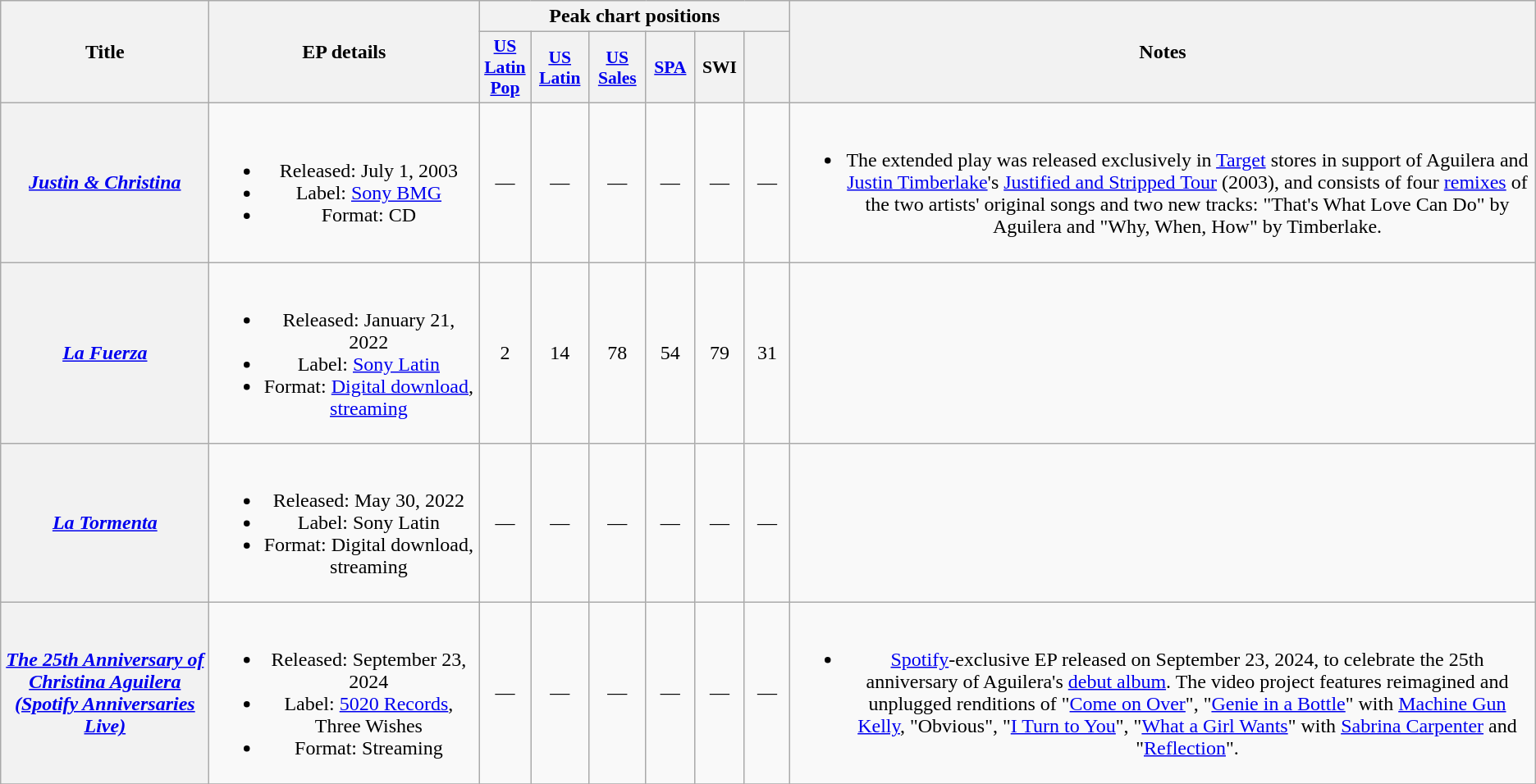<table class="wikitable plainrowheaders" style="text-align:center;">
<tr>
<th scope="col" rowspan="2" style="width:12em;">Title</th>
<th scope="col" rowspan="2" style="width:16em;">EP details</th>
<th scope="col" colspan="6">Peak chart positions</th>
<th scope="col" rowspan="2" style="width:50em;">Notes</th>
</tr>
<tr>
<th scope="col" style="width:2.5em;font-size:90%;"><a href='#'>US<br>Latin Pop</a><br></th>
<th scope="col" style="width:3em;font-size:90%;"><a href='#'>US<br>Latin</a><br></th>
<th scope="col" style="width:3em;font-size:90%;"><a href='#'>US<br>Sales</a><br></th>
<th scope="col" style="width:2.5em;font-size:90%;"><a href='#'>SPA</a><br></th>
<th scope="col" style="width:2.5em;font-size:90%;">SWI<br></th>
<th scope="col" style="width:2.5em;font-size:90%;"><a href='#'></a><br></th>
</tr>
<tr>
<th scope="row"><em><a href='#'>Justin & Christina</a></em><br></th>
<td><br><ul><li>Released: July 1, 2003 </li><li>Label: <a href='#'>Sony BMG</a></li><li>Format: CD</li></ul></td>
<td>—</td>
<td>—</td>
<td>—</td>
<td>—</td>
<td>—</td>
<td>—</td>
<td><br><ul><li>The extended play was released exclusively in <a href='#'>Target</a> stores in support of Aguilera and <a href='#'>Justin Timberlake</a>'s <a href='#'>Justified and Stripped Tour</a> (2003), and consists of four <a href='#'>remixes</a> of the two artists' original songs and two new tracks: "That's What Love Can Do" by Aguilera and "Why, When, How" by Timberlake.</li></ul></td>
</tr>
<tr>
<th scope="row"><em><a href='#'>La Fuerza</a></em></th>
<td><br><ul><li>Released: January 21, 2022</li><li>Label: <a href='#'>Sony Latin</a></li><li>Format: <a href='#'>Digital download</a>, <a href='#'>streaming</a></li></ul></td>
<td>2</td>
<td>14</td>
<td>78</td>
<td>54</td>
<td>79</td>
<td>31</td>
<td></td>
</tr>
<tr>
<th scope="row"><em><a href='#'>La Tormenta</a></em></th>
<td><br><ul><li>Released: May 30, 2022</li><li>Label: Sony Latin</li><li>Format: Digital download, streaming</li></ul></td>
<td>—</td>
<td>—</td>
<td>—</td>
<td>—</td>
<td>—</td>
<td>—</td>
<td></td>
</tr>
<tr>
<th scope="row"><em><a href='#'>The 25th Anniversary of Christina Aguilera (Spotify Anniversaries Live)</a></em></th>
<td><br><ul><li>Released: September 23, 2024</li><li>Label: <a href='#'>5020 Records</a>, Three Wishes</li><li>Format: Streaming</li></ul></td>
<td>—</td>
<td>—</td>
<td>—</td>
<td>—</td>
<td>—</td>
<td>—</td>
<td><br><ul><li><a href='#'>Spotify</a>-exclusive EP released on September 23, 2024, to celebrate the 25th anniversary of Aguilera's <a href='#'>debut album</a>. The video project features reimagined and unplugged renditions of "<a href='#'>Come on Over</a>", "<a href='#'>Genie in a Bottle</a>" with <a href='#'>Machine Gun Kelly</a>, "Obvious", "<a href='#'>I Turn to You</a>", "<a href='#'>What a Girl Wants</a>" with <a href='#'>Sabrina Carpenter</a> and "<a href='#'>Reflection</a>".</li></ul></td>
</tr>
<tr>
</tr>
</table>
